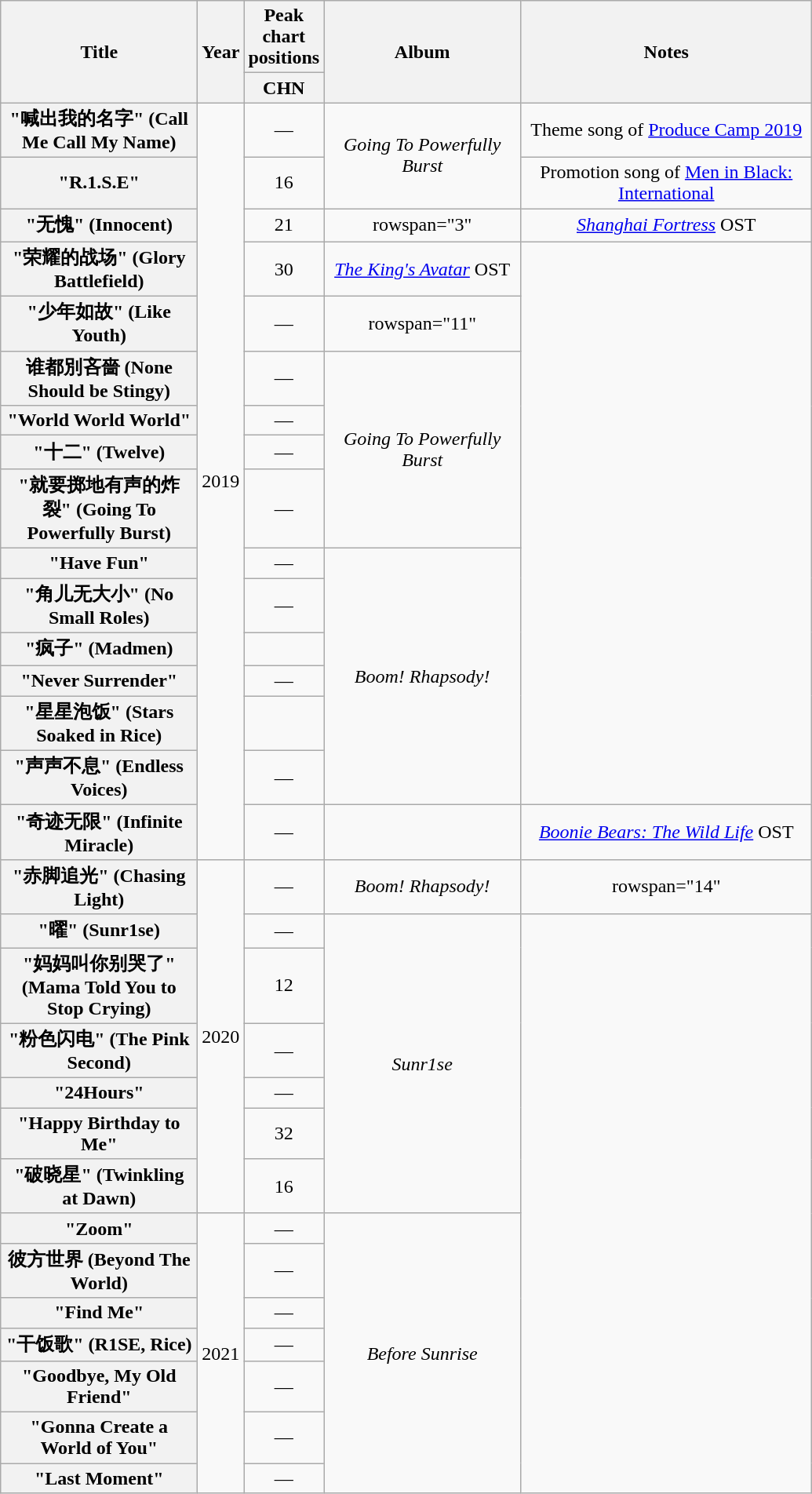<table class="wikitable plainrowheaders" style="text-align:center">
<tr>
<th scope="col" rowspan="2" style="width:10em">Title</th>
<th scope="col" rowspan="2">Year</th>
<th scope="col">Peak chart positions</th>
<th scope="col" rowspan="2" style="width:10em">Album</th>
<th scope="col" rowspan="2" style="width:15em">Notes</th>
</tr>
<tr>
<th scope="col" style="width:3em">CHN<br></th>
</tr>
<tr>
<th scope="row">"喊出我的名字" (Call Me Call My Name)</th>
<td rowspan="16">2019</td>
<td>—</td>
<td rowspan="2"><em>Going To Powerfully Burst</em></td>
<td>Theme song of <a href='#'>Produce Camp 2019</a></td>
</tr>
<tr>
<th scope="row">"R.1.S.E"</th>
<td>16</td>
<td>Promotion song of <a href='#'>Men in Black: International</a></td>
</tr>
<tr>
<th scope="row">"无愧" (Innocent)</th>
<td>21</td>
<td>rowspan="3" </td>
<td><em><a href='#'>Shanghai Fortress</a></em> OST</td>
</tr>
<tr>
<th scope="row">"荣耀的战场" (Glory Battlefield)</th>
<td>30</td>
<td><em><a href='#'>The King's Avatar</a></em> OST</td>
</tr>
<tr>
<th scope="row">"少年如故" (Like Youth)</th>
<td>—</td>
<td>rowspan="11" </td>
</tr>
<tr>
<th scope="row">谁都別吝嗇 (None Should be Stingy)</th>
<td>—</td>
<td rowspan="4"><em>Going To Powerfully Burst</em></td>
</tr>
<tr>
<th scope="row">"World World World"</th>
<td>—</td>
</tr>
<tr>
<th scope="row">"十二" (Twelve)</th>
<td>—</td>
</tr>
<tr>
<th scope="row">"就要掷地有声的炸裂" (Going To Powerfully Burst)</th>
<td>—</td>
</tr>
<tr>
<th scope="row">"Have Fun"</th>
<td>—</td>
<td rowspan="6"><em>Boom! Rhapsody!</em></td>
</tr>
<tr>
<th scope="row">"角儿无大小" (No Small Roles)</th>
<td>—</td>
</tr>
<tr>
<th scope="row">"疯子" (Madmen)</th>
<td></td>
</tr>
<tr>
<th scope="row">"Never Surrender"</th>
<td>—</td>
</tr>
<tr>
<th scope="row">"星星泡饭" (Stars Soaked in Rice)</th>
<td></td>
</tr>
<tr>
<th scope="row">"声声不息" (Endless Voices)</th>
<td>—</td>
</tr>
<tr>
<th scope="row">"奇迹无限" (Infinite Miracle)</th>
<td>—</td>
<td></td>
<td><em><a href='#'>Boonie Bears: The Wild Life</a></em> OST</td>
</tr>
<tr>
<th scope="row">"赤脚追光" (Chasing Light)</th>
<td rowspan="7">2020</td>
<td>—</td>
<td><em>Boom! Rhapsody!</em></td>
<td>rowspan="14" </td>
</tr>
<tr>
<th scope="row">"曜" (Sunr1se)</th>
<td>—</td>
<td rowspan="6"><em>Sunr1se</em></td>
</tr>
<tr>
<th scope="row">"妈妈叫你别哭了" (Mama Told You to Stop Crying)</th>
<td>12</td>
</tr>
<tr>
<th scope="row">"粉色闪电" (The Pink Second)</th>
<td>—</td>
</tr>
<tr>
<th scope="row">"24Hours"</th>
<td>—</td>
</tr>
<tr>
<th scope="row">"Happy Birthday to Me"</th>
<td>32</td>
</tr>
<tr>
<th scope="row">"破晓星" (Twinkling at Dawn)</th>
<td>16</td>
</tr>
<tr>
<th scope="row">"Zoom"</th>
<td rowspan="7">2021</td>
<td>—</td>
<td rowspan="7"><em>Before Sunrise</em></td>
</tr>
<tr>
<th scope="row">彼方世界 (Beyond The World)</th>
<td>—</td>
</tr>
<tr>
<th scope="row">"Find Me"</th>
<td>—</td>
</tr>
<tr>
<th scope="row">"干饭歌" (R1SE, Rice)</th>
<td>—</td>
</tr>
<tr>
<th scope="row">"Goodbye, My Old Friend"</th>
<td>—</td>
</tr>
<tr>
<th scope="row">"Gonna Create a World of You"</th>
<td>—</td>
</tr>
<tr>
<th scope="row">"Last Moment"</th>
<td>—</td>
</tr>
</table>
